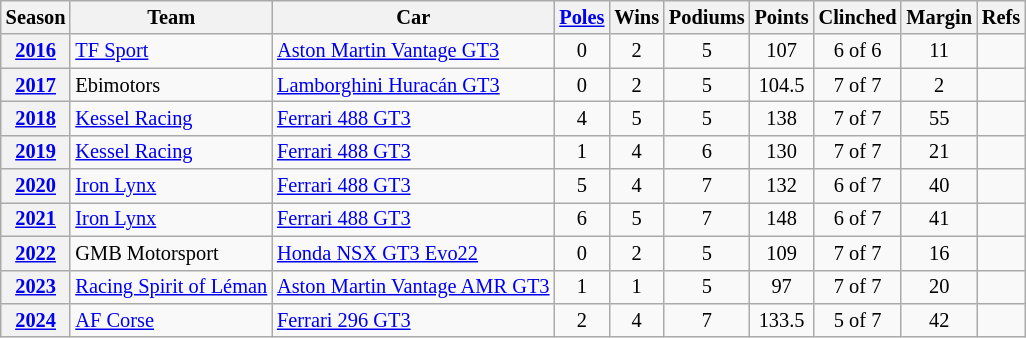<table class="sortable wikitable" style="font-size:85%; text-align:center;">
<tr>
<th scope=col>Season</th>
<th scope=col>Team</th>
<th scope=col>Car</th>
<th scope=col><a href='#'>Poles</a></th>
<th scope=col>Wins</th>
<th scope=col>Podiums</th>
<th scope=col>Points</th>
<th scope=col>Clinched</th>
<th scope=col>Margin</th>
<th scope=col>Refs</th>
</tr>
<tr>
<th><a href='#'>2016</a></th>
<td align=left> <a href='#'>TF Sport</a></td>
<td align=left><a href='#'>Aston Martin Vantage GT3</a></td>
<td>0</td>
<td>2</td>
<td>5</td>
<td>107</td>
<td>6 of 6</td>
<td>11</td>
<td></td>
</tr>
<tr>
<th><a href='#'>2017</a></th>
<td align=left> Ebimotors</td>
<td align=left><a href='#'>Lamborghini Huracán GT3</a></td>
<td>0</td>
<td>2</td>
<td>5</td>
<td>104.5</td>
<td>7 of 7</td>
<td>2</td>
<td></td>
</tr>
<tr>
<th><a href='#'>2018</a></th>
<td align=left> <a href='#'>Kessel Racing</a></td>
<td align=left><a href='#'>Ferrari 488 GT3</a></td>
<td>4</td>
<td>5</td>
<td>5</td>
<td>138</td>
<td>7 of 7</td>
<td>55</td>
<td></td>
</tr>
<tr>
<th><a href='#'>2019</a></th>
<td align=left> <a href='#'>Kessel Racing</a></td>
<td align=left><a href='#'>Ferrari 488 GT3</a></td>
<td>1</td>
<td>4</td>
<td>6</td>
<td>130</td>
<td>7 of 7</td>
<td>21</td>
<td></td>
</tr>
<tr>
<th><a href='#'>2020</a></th>
<td align=left> <a href='#'>Iron Lynx</a></td>
<td align=left><a href='#'>Ferrari 488 GT3</a></td>
<td>5</td>
<td>4</td>
<td>7</td>
<td>132</td>
<td>6 of 7</td>
<td>40</td>
<td></td>
</tr>
<tr>
<th><a href='#'>2021</a></th>
<td align=left> <a href='#'>Iron Lynx</a></td>
<td align=left><a href='#'>Ferrari 488 GT3</a></td>
<td>6</td>
<td>5</td>
<td>7</td>
<td>148</td>
<td>6 of 7</td>
<td>41</td>
<td></td>
</tr>
<tr>
<th><a href='#'>2022</a></th>
<td align=left> GMB Motorsport</td>
<td align=left><a href='#'>Honda NSX GT3 Evo22</a></td>
<td>0</td>
<td>2</td>
<td>5</td>
<td>109</td>
<td>7 of 7</td>
<td>16</td>
<td></td>
</tr>
<tr>
<th><a href='#'>2023</a></th>
<td align=left> <a href='#'>Racing Spirit of Léman</a></td>
<td align=left><a href='#'>Aston Martin Vantage AMR GT3</a></td>
<td>1</td>
<td>1</td>
<td>5</td>
<td>97</td>
<td>7 of 7</td>
<td>20</td>
<td></td>
</tr>
<tr>
<th><a href='#'>2024</a></th>
<td align=left> <a href='#'>AF Corse</a></td>
<td align=left><a href='#'>Ferrari 296 GT3</a></td>
<td>2</td>
<td>4</td>
<td>7</td>
<td>133.5</td>
<td>5 of 7</td>
<td>42</td>
<td></td>
</tr>
</table>
